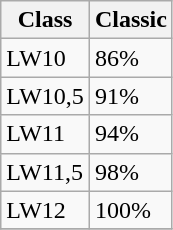<table class="wikitable sortable">
<tr>
<th>Class</th>
<th>Classic</th>
</tr>
<tr --->
<td>LW10</td>
<td>86%</td>
</tr>
<tr --->
<td>LW10,5</td>
<td>91%</td>
</tr>
<tr --->
<td>LW11</td>
<td>94%</td>
</tr>
<tr --->
<td>LW11,5</td>
<td>98%</td>
</tr>
<tr --->
<td>LW12</td>
<td>100%</td>
</tr>
<tr --->
</tr>
</table>
